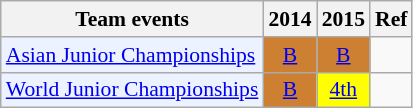<table style='font-size: 90%; text-align:center;' class='wikitable'>
<tr>
<th>Team events</th>
<th>2014</th>
<th>2015</th>
<th>Ref</th>
</tr>
<tr>
<td bgcolor="#ECF2FF"; align="left"><a href='#'>Asian Junior Championships</a></td>
<td bgcolor=CD7F32><a href='#'>B</a></td>
<td bgcolor=CD7F32><a href='#'>B</a></td>
<td></td>
</tr>
<tr>
<td bgcolor="#ECF2FF"; align="left"><a href='#'>World Junior Championships</a></td>
<td bgcolor=CD7F32><a href='#'>B</a></td>
<td bgcolor=yellow><a href='#'>4th</a></td>
<td></td>
</tr>
</table>
